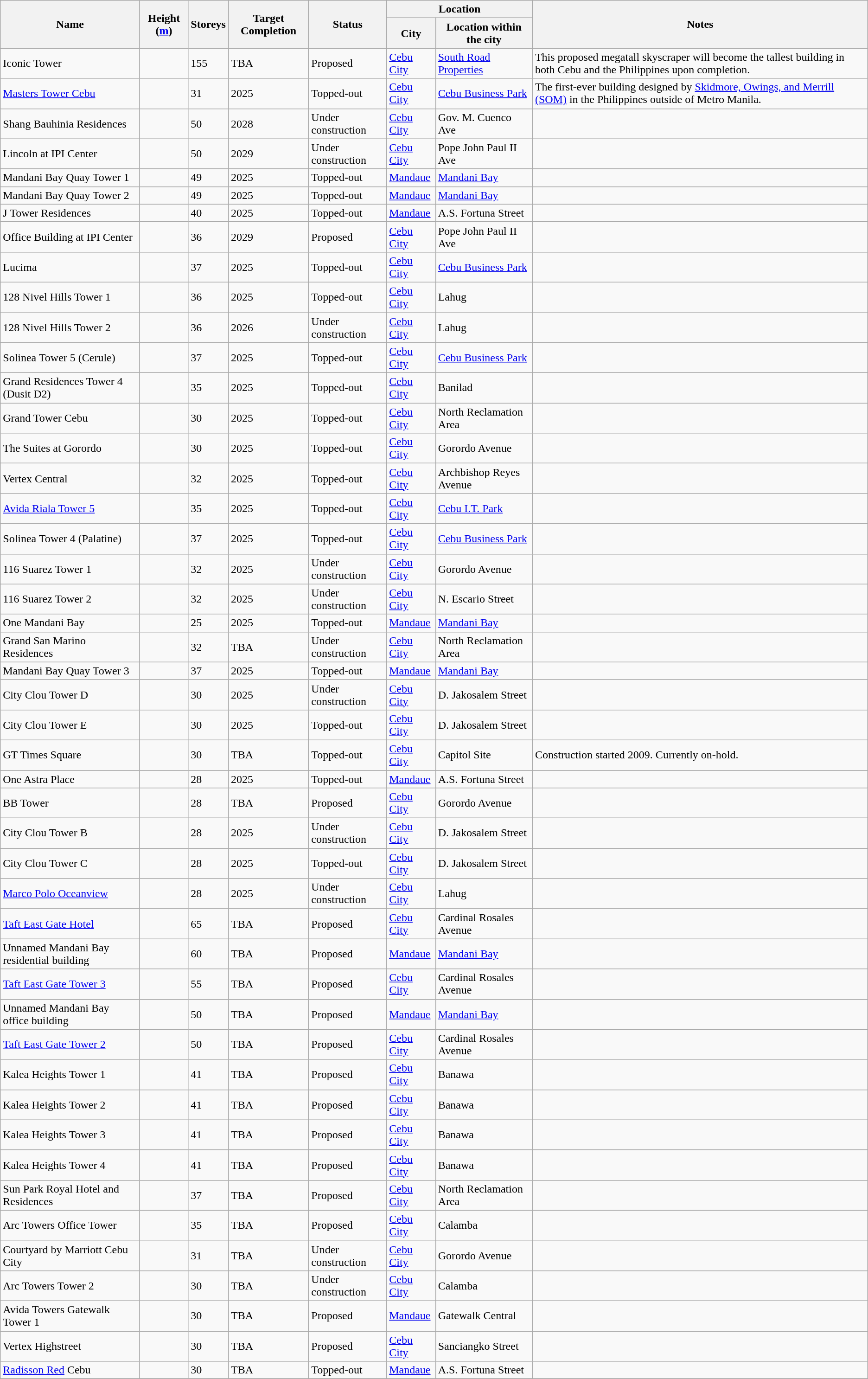<table class="wikitable sortable">
<tr>
<th rowspan="2">Name</th>
<th rowspan="2">Height (<a href='#'>m</a>)</th>
<th rowspan="2">Storeys</th>
<th rowspan="2">Target Completion</th>
<th rowspan="2">Status</th>
<th colspan="2">Location</th>
<th rowspan="2">Notes</th>
</tr>
<tr>
<th>City</th>
<th>Location within the city</th>
</tr>
<tr>
<td>Iconic Tower</td>
<td></td>
<td>155</td>
<td>TBA</td>
<td>Proposed</td>
<td><a href='#'>Cebu City</a></td>
<td><a href='#'>South Road Properties</a></td>
<td>This proposed megatall skyscraper will become the tallest building in both Cebu and the Philippines upon completion.</td>
</tr>
<tr>
<td><a href='#'>Masters Tower Cebu</a></td>
<td></td>
<td>31</td>
<td>2025</td>
<td>Topped-out</td>
<td><a href='#'>Cebu City</a></td>
<td><a href='#'>Cebu Business Park</a></td>
<td>The first-ever building designed by <a href='#'>Skidmore, Owings, and Merrill (SOM)</a> in the Philippines outside of Metro Manila.</td>
</tr>
<tr>
<td>Shang Bauhinia Residences</td>
<td></td>
<td>50</td>
<td>2028</td>
<td>Under construction</td>
<td><a href='#'>Cebu City</a></td>
<td>Gov. M. Cuenco Ave</td>
<td></td>
</tr>
<tr>
<td>Lincoln at IPI Center</td>
<td></td>
<td>50</td>
<td>2029</td>
<td>Under construction</td>
<td><a href='#'>Cebu City</a></td>
<td>Pope John Paul II Ave</td>
<td></td>
</tr>
<tr>
<td>Mandani Bay Quay Tower 1</td>
<td></td>
<td>49</td>
<td>2025</td>
<td>Topped-out</td>
<td><a href='#'>Mandaue</a></td>
<td><a href='#'>Mandani Bay</a></td>
<td></td>
</tr>
<tr>
<td>Mandani Bay Quay Tower 2</td>
<td></td>
<td>49</td>
<td>2025</td>
<td>Topped-out</td>
<td><a href='#'>Mandaue</a></td>
<td><a href='#'>Mandani Bay</a></td>
<td></td>
</tr>
<tr>
<td>J Tower Residences</td>
<td></td>
<td>40</td>
<td>2025</td>
<td>Topped-out</td>
<td><a href='#'>Mandaue</a></td>
<td>A.S. Fortuna Street</td>
<td></td>
</tr>
<tr>
<td>Office Building at IPI Center</td>
<td></td>
<td>36</td>
<td>2029</td>
<td>Proposed</td>
<td><a href='#'>Cebu City</a></td>
<td>Pope John Paul II Ave</td>
<td></td>
</tr>
<tr>
<td>Lucima</td>
<td></td>
<td>37</td>
<td>2025</td>
<td>Topped-out</td>
<td><a href='#'>Cebu City</a></td>
<td><a href='#'>Cebu Business Park</a></td>
<td></td>
</tr>
<tr>
<td>128 Nivel Hills Tower 1</td>
<td></td>
<td>36</td>
<td>2025</td>
<td>Topped-out</td>
<td><a href='#'>Cebu City</a></td>
<td>Lahug</td>
<td></td>
</tr>
<tr>
<td>128 Nivel Hills Tower 2</td>
<td></td>
<td>36</td>
<td>2026</td>
<td>Under construction</td>
<td><a href='#'>Cebu City</a></td>
<td>Lahug</td>
<td></td>
</tr>
<tr>
<td>Solinea Tower 5 (Cerule)</td>
<td></td>
<td>37</td>
<td>2025</td>
<td>Topped-out</td>
<td><a href='#'>Cebu City</a></td>
<td><a href='#'>Cebu Business Park</a></td>
<td></td>
</tr>
<tr>
<td>Grand Residences Tower 4 (Dusit D2)</td>
<td></td>
<td>35</td>
<td>2025</td>
<td>Topped-out</td>
<td><a href='#'>Cebu City</a></td>
<td>Banilad</td>
<td></td>
</tr>
<tr>
<td>Grand Tower Cebu</td>
<td></td>
<td>30</td>
<td>2025</td>
<td>Topped-out</td>
<td><a href='#'>Cebu City</a></td>
<td>North Reclamation Area</td>
<td></td>
</tr>
<tr>
<td>The Suites at Gorordo</td>
<td></td>
<td>30</td>
<td>2025</td>
<td>Topped-out</td>
<td><a href='#'>Cebu City</a></td>
<td>Gorordo Avenue</td>
<td></td>
</tr>
<tr>
<td>Vertex Central</td>
<td></td>
<td>32</td>
<td>2025</td>
<td>Topped-out</td>
<td><a href='#'>Cebu City</a></td>
<td>Archbishop Reyes Avenue</td>
<td></td>
</tr>
<tr>
<td><a href='#'>Avida Riala Tower 5</a></td>
<td></td>
<td>35</td>
<td>2025</td>
<td>Topped-out</td>
<td><a href='#'>Cebu City</a></td>
<td><a href='#'>Cebu I.T. Park</a></td>
<td></td>
</tr>
<tr>
<td>Solinea Tower 4 (Palatine)</td>
<td></td>
<td>37</td>
<td>2025</td>
<td>Topped-out</td>
<td><a href='#'>Cebu City</a></td>
<td><a href='#'>Cebu Business Park</a></td>
<td></td>
</tr>
<tr>
<td>116 Suarez Tower 1</td>
<td></td>
<td>32</td>
<td>2025</td>
<td>Under construction</td>
<td><a href='#'>Cebu City</a></td>
<td>Gorordo Avenue</td>
<td></td>
</tr>
<tr>
<td>116 Suarez Tower 2</td>
<td></td>
<td>32</td>
<td>2025</td>
<td>Under construction</td>
<td><a href='#'>Cebu City</a></td>
<td>N. Escario Street</td>
<td></td>
</tr>
<tr>
<td>One Mandani Bay</td>
<td></td>
<td>25</td>
<td>2025</td>
<td>Topped-out</td>
<td><a href='#'>Mandaue</a></td>
<td><a href='#'>Mandani Bay</a></td>
<td></td>
</tr>
<tr>
<td>Grand San Marino Residences</td>
<td></td>
<td>32</td>
<td>TBA</td>
<td>Under construction</td>
<td><a href='#'>Cebu City</a></td>
<td>North Reclamation Area</td>
<td></td>
</tr>
<tr>
<td>Mandani Bay Quay Tower 3</td>
<td></td>
<td>37</td>
<td>2025</td>
<td>Topped-out</td>
<td><a href='#'>Mandaue</a></td>
<td><a href='#'>Mandani Bay</a></td>
<td></td>
</tr>
<tr>
<td>City Clou Tower D</td>
<td></td>
<td>30</td>
<td>2025</td>
<td>Under construction</td>
<td><a href='#'>Cebu City</a></td>
<td>D. Jakosalem Street</td>
<td></td>
</tr>
<tr>
<td>City Clou Tower E</td>
<td></td>
<td>30</td>
<td>2025</td>
<td>Topped-out</td>
<td><a href='#'>Cebu City</a></td>
<td>D. Jakosalem Street</td>
<td></td>
</tr>
<tr>
<td>GT Times Square</td>
<td></td>
<td>30</td>
<td>TBA</td>
<td>Topped-out</td>
<td><a href='#'>Cebu City</a></td>
<td>Capitol Site</td>
<td>Construction started 2009. Currently on-hold.</td>
</tr>
<tr>
<td>One Astra Place</td>
<td></td>
<td>28</td>
<td>2025</td>
<td>Topped-out</td>
<td><a href='#'>Mandaue</a></td>
<td>A.S. Fortuna Street</td>
<td></td>
</tr>
<tr>
<td>BB Tower</td>
<td></td>
<td>28</td>
<td>TBA</td>
<td>Proposed</td>
<td><a href='#'>Cebu City</a></td>
<td>Gorordo Avenue</td>
<td></td>
</tr>
<tr>
<td>City Clou Tower B</td>
<td></td>
<td>28</td>
<td>2025</td>
<td>Under construction</td>
<td><a href='#'>Cebu City</a></td>
<td>D. Jakosalem Street</td>
<td></td>
</tr>
<tr>
<td>City Clou Tower C</td>
<td></td>
<td>28</td>
<td>2025</td>
<td>Topped-out</td>
<td><a href='#'>Cebu City</a></td>
<td>D. Jakosalem Street</td>
<td></td>
</tr>
<tr>
<td><a href='#'>Marco Polo Oceanview</a></td>
<td></td>
<td>28</td>
<td>2025</td>
<td>Under construction</td>
<td><a href='#'>Cebu City</a></td>
<td>Lahug</td>
<td></td>
</tr>
<tr>
<td><a href='#'>Taft East Gate Hotel</a></td>
<td></td>
<td>65</td>
<td>TBA</td>
<td>Proposed</td>
<td><a href='#'>Cebu City</a></td>
<td>Cardinal Rosales Avenue</td>
<td></td>
</tr>
<tr>
<td>Unnamed Mandani Bay residential building</td>
<td></td>
<td>60</td>
<td>TBA</td>
<td>Proposed</td>
<td><a href='#'>Mandaue</a></td>
<td><a href='#'>Mandani Bay</a></td>
<td></td>
</tr>
<tr>
<td><a href='#'>Taft East Gate Tower 3</a></td>
<td></td>
<td>55</td>
<td>TBA</td>
<td>Proposed</td>
<td><a href='#'>Cebu City</a></td>
<td>Cardinal Rosales Avenue</td>
<td></td>
</tr>
<tr>
<td>Unnamed Mandani Bay office building</td>
<td></td>
<td>50</td>
<td>TBA</td>
<td>Proposed</td>
<td><a href='#'>Mandaue</a></td>
<td><a href='#'>Mandani Bay</a></td>
<td></td>
</tr>
<tr>
<td><a href='#'>Taft East Gate Tower 2</a></td>
<td></td>
<td>50</td>
<td>TBA</td>
<td>Proposed</td>
<td><a href='#'>Cebu City</a></td>
<td>Cardinal Rosales Avenue</td>
<td></td>
</tr>
<tr>
<td>Kalea Heights Tower 1</td>
<td></td>
<td>41</td>
<td>TBA</td>
<td>Proposed</td>
<td><a href='#'>Cebu City</a></td>
<td>Banawa</td>
<td></td>
</tr>
<tr>
<td>Kalea Heights Tower 2</td>
<td></td>
<td>41</td>
<td>TBA</td>
<td>Proposed</td>
<td><a href='#'>Cebu City</a></td>
<td>Banawa</td>
<td></td>
</tr>
<tr>
<td>Kalea Heights Tower 3</td>
<td></td>
<td>41</td>
<td>TBA</td>
<td>Proposed</td>
<td><a href='#'>Cebu City</a></td>
<td>Banawa</td>
<td></td>
</tr>
<tr>
<td>Kalea Heights Tower 4</td>
<td></td>
<td>41</td>
<td>TBA</td>
<td>Proposed</td>
<td><a href='#'>Cebu City</a></td>
<td>Banawa</td>
<td></td>
</tr>
<tr>
<td>Sun Park Royal Hotel and Residences</td>
<td></td>
<td>37</td>
<td>TBA</td>
<td>Proposed</td>
<td><a href='#'>Cebu City</a></td>
<td>North Reclamation Area</td>
<td></td>
</tr>
<tr>
<td>Arc Towers Office Tower</td>
<td></td>
<td>35</td>
<td>TBA</td>
<td>Proposed</td>
<td><a href='#'>Cebu City</a></td>
<td>Calamba</td>
<td></td>
</tr>
<tr>
<td>Courtyard by Marriott Cebu City</td>
<td></td>
<td>31</td>
<td>TBA</td>
<td>Under construction</td>
<td><a href='#'>Cebu City</a></td>
<td>Gorordo Avenue</td>
<td></td>
</tr>
<tr>
<td>Arc Towers Tower 2</td>
<td></td>
<td>30</td>
<td>TBA</td>
<td>Under construction</td>
<td><a href='#'>Cebu City</a></td>
<td>Calamba</td>
<td></td>
</tr>
<tr>
<td>Avida Towers Gatewalk Tower 1</td>
<td></td>
<td>30</td>
<td>TBA</td>
<td>Proposed</td>
<td><a href='#'>Mandaue</a></td>
<td>Gatewalk Central</td>
<td></td>
</tr>
<tr>
<td>Vertex Highstreet</td>
<td></td>
<td>30</td>
<td>TBA</td>
<td>Proposed</td>
<td><a href='#'>Cebu City</a></td>
<td>Sanciangko Street</td>
<td></td>
</tr>
<tr>
<td><a href='#'>Radisson Red</a> Cebu</td>
<td></td>
<td>30</td>
<td>TBA</td>
<td>Topped-out</td>
<td><a href='#'>Mandaue</a></td>
<td>A.S. Fortuna Street</td>
<td></td>
</tr>
<tr>
</tr>
</table>
